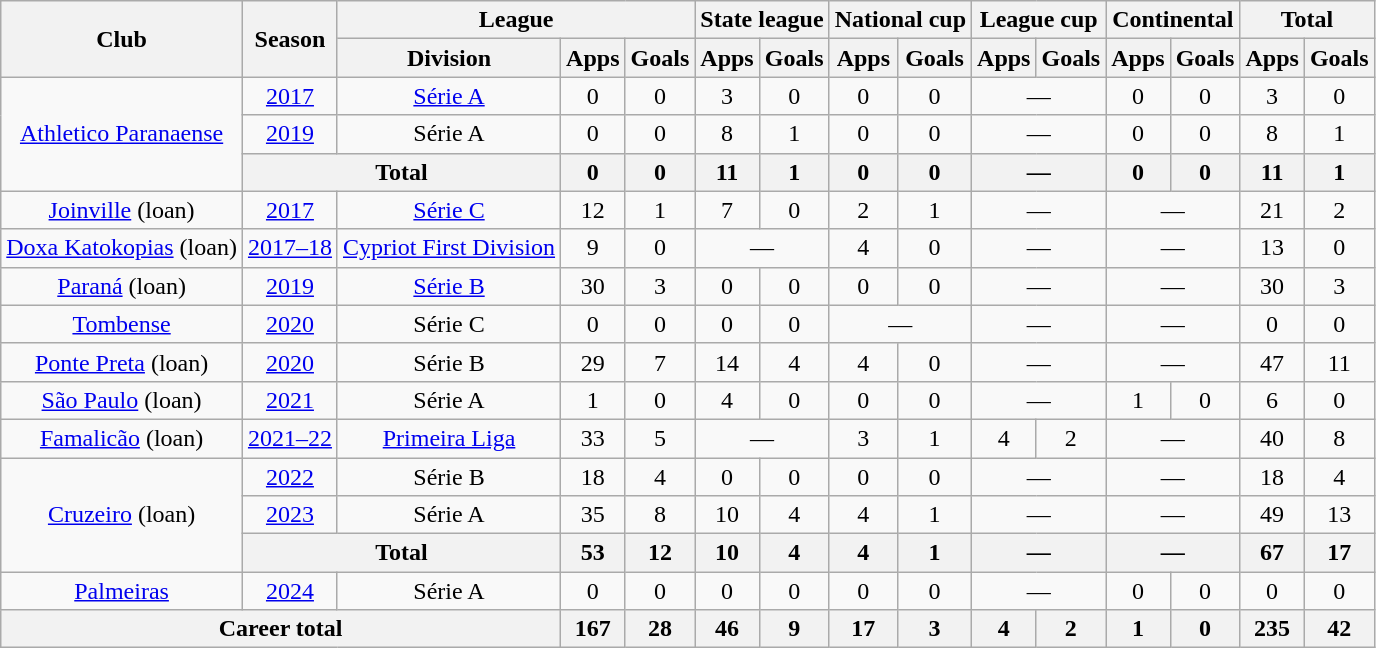<table class="wikitable" style="text-align: center;">
<tr>
<th rowspan="2">Club</th>
<th rowspan="2">Season</th>
<th colspan="3">League</th>
<th colspan="2">State league</th>
<th colspan="2">National cup</th>
<th colspan="2">League cup</th>
<th colspan="2">Continental</th>
<th colspan="2">Total</th>
</tr>
<tr>
<th>Division</th>
<th>Apps</th>
<th>Goals</th>
<th>Apps</th>
<th>Goals</th>
<th>Apps</th>
<th>Goals</th>
<th>Apps</th>
<th>Goals</th>
<th>Apps</th>
<th>Goals</th>
<th>Apps</th>
<th>Goals</th>
</tr>
<tr>
<td rowspan="3"><a href='#'>Athletico Paranaense</a></td>
<td><a href='#'>2017</a></td>
<td><a href='#'>Série A</a></td>
<td>0</td>
<td>0</td>
<td>3</td>
<td>0</td>
<td>0</td>
<td>0</td>
<td colspan="2">—</td>
<td>0</td>
<td>0</td>
<td>3</td>
<td>0</td>
</tr>
<tr>
<td><a href='#'>2019</a></td>
<td>Série A</td>
<td>0</td>
<td>0</td>
<td>8</td>
<td>1</td>
<td>0</td>
<td>0</td>
<td colspan="2">—</td>
<td>0</td>
<td>0</td>
<td>8</td>
<td>1</td>
</tr>
<tr>
<th colspan="2">Total</th>
<th>0</th>
<th>0</th>
<th>11</th>
<th>1</th>
<th>0</th>
<th>0</th>
<th colspan="2">—</th>
<th>0</th>
<th>0</th>
<th>11</th>
<th>1</th>
</tr>
<tr>
<td><a href='#'>Joinville</a> (loan)</td>
<td><a href='#'>2017</a></td>
<td><a href='#'>Série C</a></td>
<td>12</td>
<td>1</td>
<td>7</td>
<td>0</td>
<td>2</td>
<td>1</td>
<td colspan="2">—</td>
<td colspan="2">—</td>
<td>21</td>
<td>2</td>
</tr>
<tr>
<td><a href='#'>Doxa Katokopias</a> (loan)</td>
<td><a href='#'>2017–18</a></td>
<td><a href='#'>Cypriot First Division</a></td>
<td>9</td>
<td>0</td>
<td colspan="2">—</td>
<td>4</td>
<td>0</td>
<td colspan="2">—</td>
<td colspan="2">—</td>
<td>13</td>
<td>0</td>
</tr>
<tr>
<td><a href='#'>Paraná</a> (loan)</td>
<td><a href='#'>2019</a></td>
<td><a href='#'>Série B</a></td>
<td>30</td>
<td>3</td>
<td>0</td>
<td>0</td>
<td>0</td>
<td>0</td>
<td colspan="2">—</td>
<td colspan="2">—</td>
<td>30</td>
<td>3</td>
</tr>
<tr>
<td><a href='#'>Tombense</a></td>
<td><a href='#'>2020</a></td>
<td>Série C</td>
<td>0</td>
<td>0</td>
<td>0</td>
<td>0</td>
<td colspan="2">—</td>
<td colspan="2">—</td>
<td colspan="2">—</td>
<td>0</td>
<td>0</td>
</tr>
<tr>
<td><a href='#'>Ponte Preta</a> (loan)</td>
<td><a href='#'>2020</a></td>
<td>Série B</td>
<td>29</td>
<td>7</td>
<td>14</td>
<td>4</td>
<td>4</td>
<td>0</td>
<td colspan="2">—</td>
<td colspan="2">—</td>
<td>47</td>
<td>11</td>
</tr>
<tr>
<td><a href='#'>São Paulo</a> (loan)</td>
<td><a href='#'>2021</a></td>
<td>Série A</td>
<td>1</td>
<td>0</td>
<td>4</td>
<td>0</td>
<td>0</td>
<td>0</td>
<td colspan="2">—</td>
<td>1</td>
<td>0</td>
<td>6</td>
<td>0</td>
</tr>
<tr>
<td><a href='#'>Famalicão</a> (loan)</td>
<td><a href='#'>2021–22</a></td>
<td><a href='#'>Primeira Liga</a></td>
<td>33</td>
<td>5</td>
<td colspan="2">—</td>
<td>3</td>
<td>1</td>
<td>4</td>
<td>2</td>
<td colspan="2">—</td>
<td>40</td>
<td>8</td>
</tr>
<tr>
<td rowspan="3"><a href='#'>Cruzeiro</a> (loan)</td>
<td><a href='#'>2022</a></td>
<td>Série B</td>
<td>18</td>
<td>4</td>
<td>0</td>
<td>0</td>
<td>0</td>
<td>0</td>
<td colspan="2">—</td>
<td colspan="2">—</td>
<td>18</td>
<td>4</td>
</tr>
<tr>
<td><a href='#'>2023</a></td>
<td>Série A</td>
<td>35</td>
<td>8</td>
<td>10</td>
<td>4</td>
<td>4</td>
<td>1</td>
<td colspan="2">—</td>
<td colspan="2">—</td>
<td>49</td>
<td>13</td>
</tr>
<tr>
<th colspan="2">Total</th>
<th>53</th>
<th>12</th>
<th>10</th>
<th>4</th>
<th>4</th>
<th>1</th>
<th colspan="2">—</th>
<th colspan="2">—</th>
<th>67</th>
<th>17</th>
</tr>
<tr>
<td><a href='#'>Palmeiras</a></td>
<td><a href='#'>2024</a></td>
<td>Série A</td>
<td>0</td>
<td>0</td>
<td>0</td>
<td>0</td>
<td>0</td>
<td>0</td>
<td colspan="2">—</td>
<td>0</td>
<td>0</td>
<td>0</td>
<td>0</td>
</tr>
<tr>
<th colspan="3">Career total</th>
<th>167</th>
<th>28</th>
<th>46</th>
<th>9</th>
<th>17</th>
<th>3</th>
<th>4</th>
<th>2</th>
<th>1</th>
<th>0</th>
<th>235</th>
<th>42</th>
</tr>
</table>
